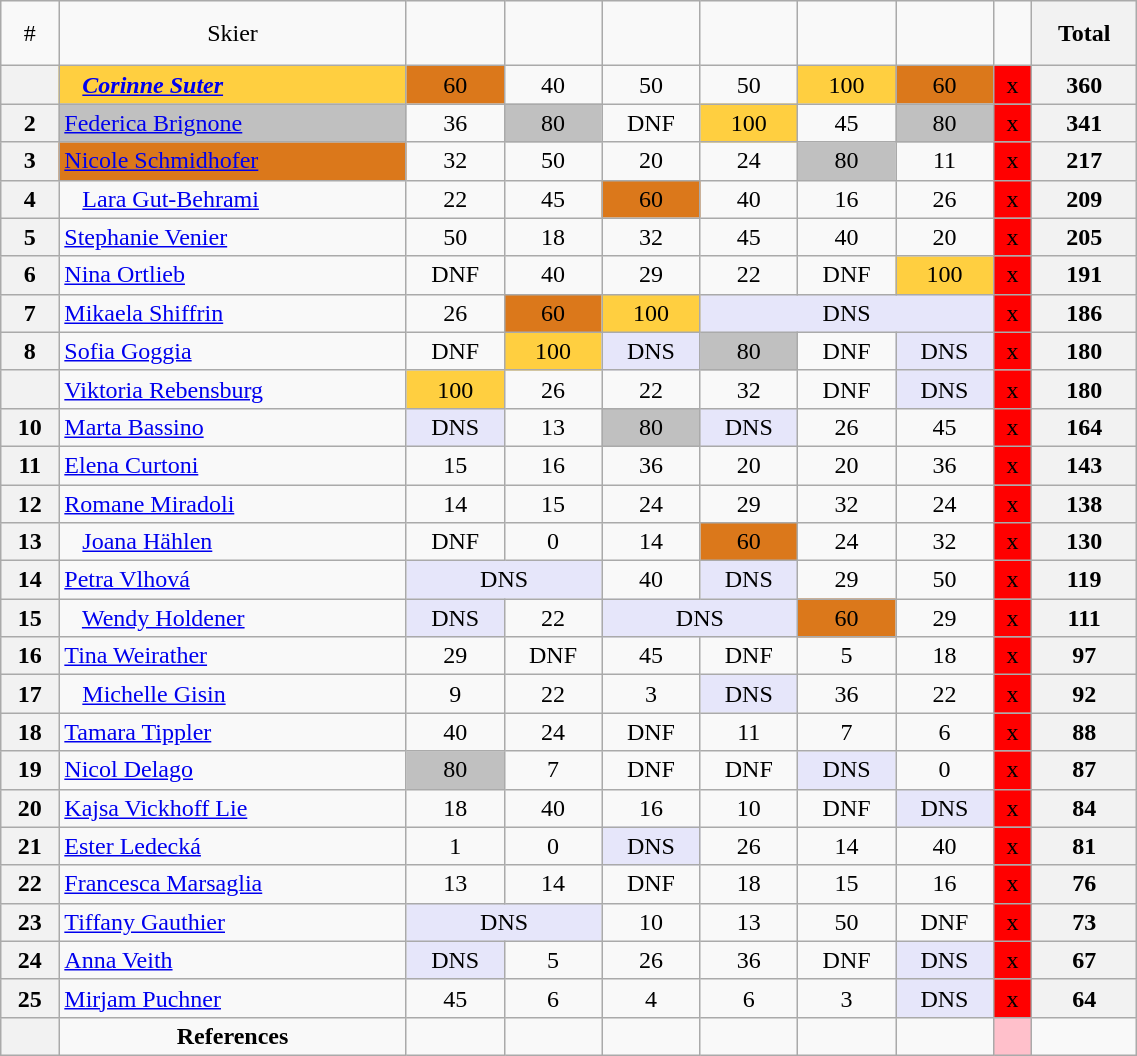<table class="wikitable" width=60% style="font-size:100%; text-align:center;">
<tr>
<td>#</td>
<td>Skier</td>
<td><br> </td>
<td><br>   </td>
<td><br> </td>
<td><br> </td>
<td><br> </td>
<td><br> </td>
<td><br> </td>
<th>Total</th>
</tr>
<tr>
<th></th>
<td align=left bgcolor=ffcf40>   <strong><em><a href='#'>Corinne Suter</a></em></strong></td>
<td bgcolor=db781b>60</td>
<td>40</td>
<td>50</td>
<td>50</td>
<td bgcolor=ffcf40>100</td>
<td bgcolor=db781b>60</td>
<td bgcolor=red>x</td>
<th>360</th>
</tr>
<tr>
<th>2</th>
<td align=left bgcolor=c0c0c0> <a href='#'>Federica Brignone</a></td>
<td>36</td>
<td bgcolor=c0c0c0>80</td>
<td>DNF</td>
<td bgcolor=ffcf40>100</td>
<td>45</td>
<td bgcolor=c0c0c0>80</td>
<td bgcolor=red>x</td>
<th>341</th>
</tr>
<tr>
<th>3</th>
<td align=left bgcolor=db781b> <a href='#'>Nicole Schmidhofer</a></td>
<td>32</td>
<td>50</td>
<td>20</td>
<td>24</td>
<td bgcolor=c0c0c0>80</td>
<td>11</td>
<td bgcolor=red>x</td>
<th>217</th>
</tr>
<tr>
<th>4</th>
<td align=left>   <a href='#'>Lara Gut-Behrami</a></td>
<td>22</td>
<td>45</td>
<td bgcolor=db781b>60</td>
<td>40</td>
<td>16</td>
<td>26</td>
<td bgcolor=red>x</td>
<th>209</th>
</tr>
<tr>
<th>5</th>
<td align=left> <a href='#'>Stephanie Venier</a></td>
<td>50</td>
<td>18</td>
<td>32</td>
<td>45</td>
<td>40</td>
<td>20</td>
<td bgcolor=red>x</td>
<th>205</th>
</tr>
<tr>
<th>6</th>
<td align=left> <a href='#'>Nina Ortlieb</a></td>
<td>DNF</td>
<td>40</td>
<td>29</td>
<td>22</td>
<td>DNF</td>
<td bgcolor=ffcf40>100</td>
<td bgcolor=red>x</td>
<th>191</th>
</tr>
<tr>
<th>7</th>
<td align=left> <a href='#'>Mikaela Shiffrin</a></td>
<td>26</td>
<td bgcolor=db781b>60</td>
<td bgcolor=ffcf40>100</td>
<td bgcolor=lavender colspan=3>DNS</td>
<td bgcolor=red>x</td>
<th>186</th>
</tr>
<tr>
<th>8</th>
<td align=left> <a href='#'>Sofia Goggia</a></td>
<td>DNF</td>
<td bgcolor=ffcf40>100</td>
<td bgcolor=lavender>DNS</td>
<td bgcolor=c0c0c0>80</td>
<td>DNF</td>
<td bgcolor=lavender>DNS</td>
<td bgcolor=red>x</td>
<th>180</th>
</tr>
<tr>
<th></th>
<td align=left> <a href='#'>Viktoria Rebensburg</a></td>
<td bgcolor=ffcf40>100</td>
<td>26</td>
<td>22</td>
<td>32</td>
<td>DNF</td>
<td bgcolor=lavender>DNS</td>
<td bgcolor=red>x</td>
<th>180</th>
</tr>
<tr>
<th>10</th>
<td align=left> <a href='#'>Marta Bassino</a></td>
<td bgcolor=lavender>DNS</td>
<td>13</td>
<td bgcolor=c0c0c0>80</td>
<td bgcolor=lavender>DNS</td>
<td>26</td>
<td>45</td>
<td bgcolor=red>x</td>
<th>164</th>
</tr>
<tr>
<th>11</th>
<td align=left> <a href='#'>Elena Curtoni</a></td>
<td>15</td>
<td>16</td>
<td>36</td>
<td>20</td>
<td>20</td>
<td>36</td>
<td bgcolor=red>x</td>
<th>143</th>
</tr>
<tr>
<th>12</th>
<td align=left> <a href='#'>Romane Miradoli</a></td>
<td>14</td>
<td>15</td>
<td>24</td>
<td>29</td>
<td>32</td>
<td>24</td>
<td bgcolor=red>x</td>
<th>138</th>
</tr>
<tr>
<th>13</th>
<td align=left>   <a href='#'>Joana Hählen</a></td>
<td>DNF</td>
<td>0</td>
<td>14</td>
<td bgcolor=db781b>60</td>
<td>24</td>
<td>32</td>
<td bgcolor=red>x</td>
<th>130</th>
</tr>
<tr>
<th>14</th>
<td align=left> <a href='#'>Petra Vlhová</a></td>
<td bgcolor=lavender colspan=2>DNS</td>
<td>40</td>
<td bgcolor=lavender>DNS</td>
<td>29</td>
<td>50</td>
<td bgcolor=red>x</td>
<th>119</th>
</tr>
<tr>
<th>15</th>
<td align=left>   <a href='#'>Wendy Holdener</a></td>
<td bgcolor=lavender>DNS</td>
<td>22</td>
<td bgcolor=lavender colspan=2>DNS</td>
<td bgcolor=db781b>60</td>
<td>29</td>
<td bgcolor=red>x</td>
<th>111</th>
</tr>
<tr>
<th>16</th>
<td align=left> <a href='#'>Tina Weirather</a></td>
<td>29</td>
<td>DNF</td>
<td>45</td>
<td>DNF</td>
<td>5</td>
<td>18</td>
<td bgcolor=red>x</td>
<th>97</th>
</tr>
<tr>
<th>17</th>
<td align=left>   <a href='#'>Michelle Gisin</a></td>
<td>9</td>
<td>22</td>
<td>3</td>
<td bgcolor=lavender>DNS</td>
<td>36</td>
<td>22</td>
<td bgcolor=red>x</td>
<th>92</th>
</tr>
<tr>
<th>18</th>
<td align=left> <a href='#'>Tamara Tippler</a></td>
<td>40</td>
<td>24</td>
<td>DNF</td>
<td>11</td>
<td>7</td>
<td>6</td>
<td bgcolor=red>x</td>
<th>88</th>
</tr>
<tr>
<th>19</th>
<td align=left> <a href='#'>Nicol Delago</a></td>
<td bgcolor=c0c0c0>80</td>
<td>7</td>
<td>DNF</td>
<td>DNF</td>
<td bgcolor=lavender>DNS</td>
<td>0</td>
<td bgcolor=red>x</td>
<th>87</th>
</tr>
<tr>
<th>20</th>
<td align=left> <a href='#'>Kajsa Vickhoff Lie</a></td>
<td>18</td>
<td>40</td>
<td>16</td>
<td>10</td>
<td>DNF</td>
<td bgcolor=lavender>DNS</td>
<td bgcolor=red>x</td>
<th>84</th>
</tr>
<tr>
<th>21</th>
<td align=left> <a href='#'>Ester Ledecká</a></td>
<td>1</td>
<td>0</td>
<td bgcolor=lavender>DNS</td>
<td>26</td>
<td>14</td>
<td>40</td>
<td bgcolor=red>x</td>
<th>81</th>
</tr>
<tr>
<th>22</th>
<td align=left> <a href='#'>Francesca Marsaglia</a></td>
<td>13</td>
<td>14</td>
<td>DNF</td>
<td>18</td>
<td>15</td>
<td>16</td>
<td bgcolor=red>x</td>
<th>76</th>
</tr>
<tr>
<th>23</th>
<td align=left> <a href='#'>Tiffany Gauthier</a></td>
<td colspan=2 bgcolor=lavender>DNS</td>
<td>10</td>
<td>13</td>
<td>50</td>
<td>DNF</td>
<td bgcolor=red>x</td>
<th>73</th>
</tr>
<tr>
<th>24</th>
<td align=left> <a href='#'>Anna Veith</a></td>
<td bgcolor=lavender>DNS</td>
<td>5</td>
<td>26</td>
<td>36</td>
<td>DNF</td>
<td bgcolor=lavender>DNS</td>
<td bgcolor=red>x</td>
<th>67</th>
</tr>
<tr>
<th>25</th>
<td align=left> <a href='#'>Mirjam Puchner</a></td>
<td>45</td>
<td>6</td>
<td>4</td>
<td>6</td>
<td>3</td>
<td bgcolor=lavender>DNS</td>
<td bgcolor=red>x</td>
<th>64</th>
</tr>
<tr>
<th></th>
<td align=center><strong>References</strong></td>
<td></td>
<td></td>
<td></td>
<td></td>
<td></td>
<td></td>
<td bgcolor=pink></td>
</tr>
</table>
